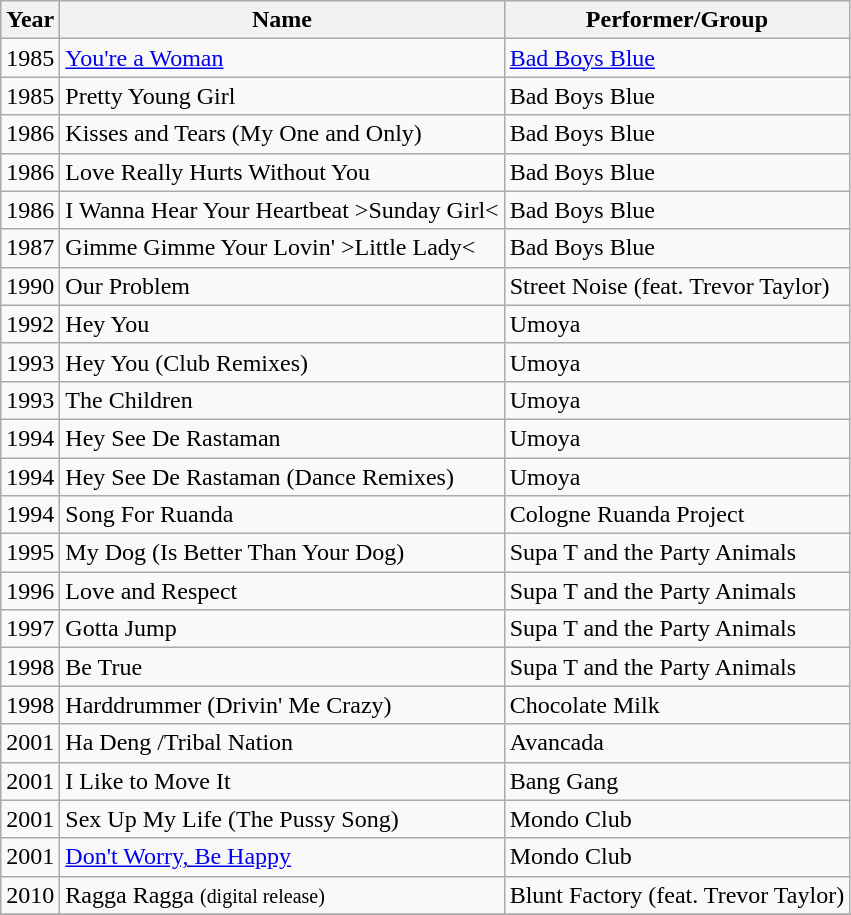<table class="wikitable">
<tr>
<th>Year</th>
<th>Name</th>
<th>Performer/Group</th>
</tr>
<tr>
<td>1985</td>
<td><a href='#'>You're a Woman</a></td>
<td><a href='#'>Bad Boys Blue</a></td>
</tr>
<tr>
<td>1985</td>
<td>Pretty Young Girl</td>
<td>Bad Boys Blue</td>
</tr>
<tr>
<td>1986</td>
<td>Kisses and Tears (My One and Only)</td>
<td>Bad Boys Blue</td>
</tr>
<tr>
<td>1986</td>
<td>Love Really Hurts Without You</td>
<td>Bad Boys Blue</td>
</tr>
<tr>
<td>1986</td>
<td>I Wanna Hear Your Heartbeat >Sunday Girl<</td>
<td>Bad Boys Blue</td>
</tr>
<tr>
<td>1987</td>
<td>Gimme Gimme Your Lovin' >Little Lady<</td>
<td>Bad Boys Blue</td>
</tr>
<tr>
<td>1990</td>
<td>Our Problem</td>
<td>Street Noise (feat. Trevor Taylor)</td>
</tr>
<tr>
<td>1992</td>
<td>Hey You</td>
<td>Umoya</td>
</tr>
<tr>
<td>1993</td>
<td>Hey You (Club Remixes)</td>
<td>Umoya</td>
</tr>
<tr>
<td>1993</td>
<td>The Children</td>
<td>Umoya</td>
</tr>
<tr>
<td>1994</td>
<td>Hey See De Rastaman</td>
<td>Umoya</td>
</tr>
<tr>
<td>1994</td>
<td>Hey See De Rastaman (Dance Remixes)</td>
<td>Umoya</td>
</tr>
<tr>
<td>1994</td>
<td>Song For Ruanda</td>
<td>Cologne Ruanda Project</td>
</tr>
<tr>
<td>1995</td>
<td>My Dog (Is Better Than Your Dog)</td>
<td>Supa T and the Party Animals</td>
</tr>
<tr>
<td>1996</td>
<td>Love and Respect</td>
<td>Supa T and the Party Animals</td>
</tr>
<tr>
<td>1997</td>
<td>Gotta Jump</td>
<td>Supa T and the Party Animals</td>
</tr>
<tr>
<td>1998</td>
<td>Be True</td>
<td>Supa T and the Party Animals</td>
</tr>
<tr>
<td>1998</td>
<td>Harddrummer (Drivin' Me Crazy)</td>
<td>Chocolate Milk</td>
</tr>
<tr>
<td>2001</td>
<td>Ha Deng /Tribal Nation</td>
<td>Avancada</td>
</tr>
<tr>
<td>2001</td>
<td>I Like to Move It</td>
<td>Bang Gang</td>
</tr>
<tr>
<td>2001</td>
<td>Sex Up My Life (The Pussy Song)</td>
<td>Mondo Club</td>
</tr>
<tr>
<td>2001</td>
<td><a href='#'>Don't Worry, Be Happy</a></td>
<td>Mondo Club</td>
</tr>
<tr>
<td>2010</td>
<td>Ragga Ragga <small>(digital release)</small></td>
<td>Blunt Factory (feat. Trevor Taylor)</td>
</tr>
<tr>
</tr>
</table>
